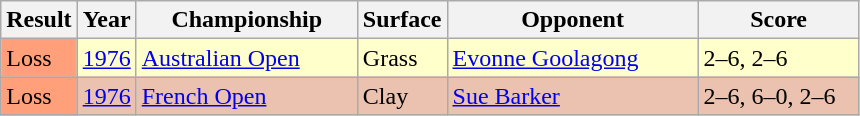<table class="sortable wikitable">
<tr>
<th>Result</th>
<th>Year</th>
<th style="width:140px">Championship</th>
<th style="width:50px">Surface</th>
<th style="width:160px">Opponent</th>
<th style="width:100px" class="unsortable">Score</th>
</tr>
<tr style="background:#ffc;">
<td style="background:#ffa07a;">Loss</td>
<td><a href='#'>1976</a></td>
<td><a href='#'>Australian Open</a></td>
<td>Grass</td>
<td> <a href='#'>Evonne Goolagong</a></td>
<td>2–6, 2–6</td>
</tr>
<tr style="background:#ebc2af;">
<td style="background:#ffa07a;">Loss</td>
<td><a href='#'>1976</a></td>
<td><a href='#'>French Open</a></td>
<td>Clay</td>
<td> <a href='#'>Sue Barker</a></td>
<td>2–6, 6–0, 2–6</td>
</tr>
</table>
